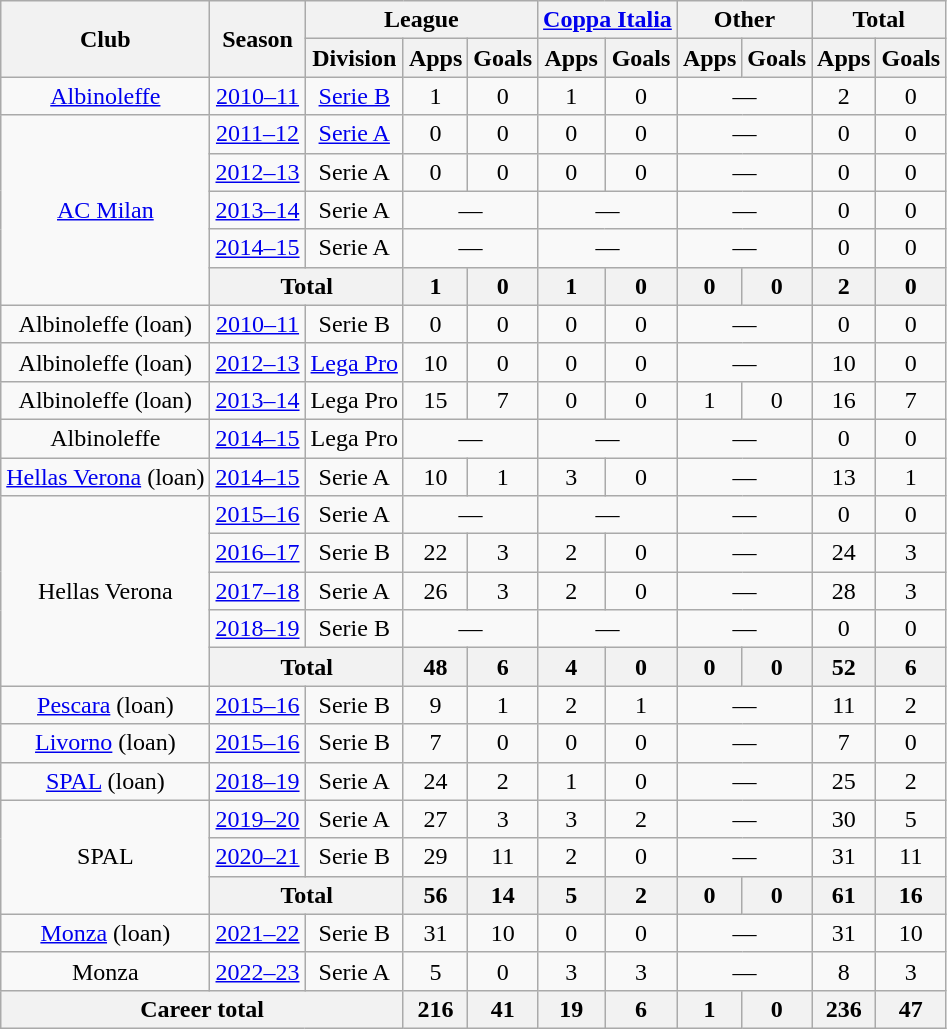<table class="wikitable" style="text-align:center;">
<tr>
<th rowspan="2">Club</th>
<th rowspan="2">Season</th>
<th colspan="3">League</th>
<th colspan="2"><a href='#'>Coppa Italia</a></th>
<th colspan="2">Other</th>
<th colspan="2">Total</th>
</tr>
<tr>
<th>Division</th>
<th>Apps</th>
<th>Goals</th>
<th>Apps</th>
<th>Goals</th>
<th>Apps</th>
<th>Goals</th>
<th>Apps</th>
<th>Goals</th>
</tr>
<tr>
<td><a href='#'>Albinoleffe</a></td>
<td><a href='#'>2010–11</a></td>
<td><a href='#'>Serie B</a></td>
<td>1</td>
<td>0</td>
<td>1</td>
<td>0</td>
<td colspan="2">—</td>
<td>2</td>
<td>0</td>
</tr>
<tr>
<td rowspan="5"><a href='#'>AC Milan</a></td>
<td><a href='#'>2011–12</a></td>
<td><a href='#'>Serie A</a></td>
<td>0</td>
<td>0</td>
<td>0</td>
<td>0</td>
<td colspan="2">—</td>
<td>0</td>
<td>0</td>
</tr>
<tr>
<td><a href='#'>2012–13</a></td>
<td>Serie A</td>
<td>0</td>
<td>0</td>
<td>0</td>
<td>0</td>
<td colspan="2">—</td>
<td>0</td>
<td>0</td>
</tr>
<tr>
<td><a href='#'>2013–14</a></td>
<td>Serie A</td>
<td colspan="2">—</td>
<td colspan="2">—</td>
<td colspan="2">—</td>
<td>0</td>
<td>0</td>
</tr>
<tr>
<td><a href='#'>2014–15</a></td>
<td>Serie A</td>
<td colspan="2">—</td>
<td colspan="2">—</td>
<td colspan="2">—</td>
<td>0</td>
<td>0</td>
</tr>
<tr>
<th colspan="2">Total</th>
<th>1</th>
<th>0</th>
<th>1</th>
<th>0</th>
<th>0</th>
<th>0</th>
<th>2</th>
<th>0</th>
</tr>
<tr>
<td>Albinoleffe (loan)</td>
<td><a href='#'>2010–11</a></td>
<td>Serie B</td>
<td>0</td>
<td>0</td>
<td>0</td>
<td>0</td>
<td colspan="2">—</td>
<td>0</td>
<td>0</td>
</tr>
<tr>
<td>Albinoleffe (loan)</td>
<td><a href='#'>2012–13</a></td>
<td><a href='#'>Lega Pro</a></td>
<td>10</td>
<td>0</td>
<td>0</td>
<td>0</td>
<td colspan="2">—</td>
<td>10</td>
<td>0</td>
</tr>
<tr>
<td>Albinoleffe (loan)</td>
<td><a href='#'>2013–14</a></td>
<td>Lega Pro</td>
<td>15</td>
<td>7</td>
<td>0</td>
<td>0</td>
<td>1</td>
<td>0</td>
<td>16</td>
<td>7</td>
</tr>
<tr>
<td>Albinoleffe</td>
<td><a href='#'>2014–15</a></td>
<td>Lega Pro</td>
<td colspan="2">—</td>
<td colspan="2">—</td>
<td colspan="2">—</td>
<td>0</td>
<td>0</td>
</tr>
<tr>
<td><a href='#'>Hellas Verona</a> (loan)</td>
<td><a href='#'>2014–15</a></td>
<td>Serie A</td>
<td>10</td>
<td>1</td>
<td>3</td>
<td>0</td>
<td colspan="2">—</td>
<td>13</td>
<td>1</td>
</tr>
<tr>
<td rowspan="5">Hellas Verona</td>
<td><a href='#'>2015–16</a></td>
<td>Serie A</td>
<td colspan="2">—</td>
<td colspan="2">—</td>
<td colspan="2">—</td>
<td>0</td>
<td>0</td>
</tr>
<tr>
<td><a href='#'>2016–17</a></td>
<td>Serie B</td>
<td>22</td>
<td>3</td>
<td>2</td>
<td>0</td>
<td colspan="2">—</td>
<td>24</td>
<td>3</td>
</tr>
<tr>
<td><a href='#'>2017–18</a></td>
<td>Serie A</td>
<td>26</td>
<td>3</td>
<td>2</td>
<td>0</td>
<td colspan="2">—</td>
<td>28</td>
<td>3</td>
</tr>
<tr>
<td><a href='#'>2018–19</a></td>
<td>Serie B</td>
<td colspan="2">—</td>
<td colspan="2">—</td>
<td colspan="2">—</td>
<td>0</td>
<td>0</td>
</tr>
<tr>
<th colspan="2">Total</th>
<th>48</th>
<th>6</th>
<th>4</th>
<th>0</th>
<th>0</th>
<th>0</th>
<th>52</th>
<th>6</th>
</tr>
<tr>
<td><a href='#'>Pescara</a> (loan)</td>
<td><a href='#'>2015–16</a></td>
<td>Serie B</td>
<td>9</td>
<td>1</td>
<td>2</td>
<td>1</td>
<td colspan="2">—</td>
<td>11</td>
<td>2</td>
</tr>
<tr>
<td><a href='#'>Livorno</a> (loan)</td>
<td><a href='#'>2015–16</a></td>
<td>Serie B</td>
<td>7</td>
<td>0</td>
<td>0</td>
<td>0</td>
<td colspan="2">—</td>
<td>7</td>
<td>0</td>
</tr>
<tr>
<td><a href='#'>SPAL</a> (loan)</td>
<td><a href='#'>2018–19</a></td>
<td>Serie A</td>
<td>24</td>
<td>2</td>
<td>1</td>
<td>0</td>
<td colspan="2">—</td>
<td>25</td>
<td>2</td>
</tr>
<tr>
<td rowspan="3">SPAL</td>
<td><a href='#'>2019–20</a></td>
<td>Serie A</td>
<td>27</td>
<td>3</td>
<td>3</td>
<td>2</td>
<td colspan="2">—</td>
<td>30</td>
<td>5</td>
</tr>
<tr>
<td><a href='#'>2020–21</a></td>
<td>Serie B</td>
<td>29</td>
<td>11</td>
<td>2</td>
<td>0</td>
<td colspan="2">—</td>
<td>31</td>
<td>11</td>
</tr>
<tr>
<th colspan="2">Total</th>
<th>56</th>
<th>14</th>
<th>5</th>
<th>2</th>
<th>0</th>
<th>0</th>
<th>61</th>
<th>16</th>
</tr>
<tr>
<td><a href='#'>Monza</a> (loan)</td>
<td><a href='#'>2021–22</a></td>
<td>Serie B</td>
<td>31</td>
<td>10</td>
<td>0</td>
<td>0</td>
<td colspan="2">—</td>
<td>31</td>
<td>10</td>
</tr>
<tr>
<td>Monza</td>
<td><a href='#'>2022–23</a></td>
<td>Serie A</td>
<td>5</td>
<td>0</td>
<td>3</td>
<td>3</td>
<td colspan="2">—</td>
<td>8</td>
<td>3</td>
</tr>
<tr>
<th colspan="3">Career total</th>
<th>216</th>
<th>41</th>
<th>19</th>
<th>6</th>
<th>1</th>
<th>0</th>
<th>236</th>
<th>47</th>
</tr>
</table>
